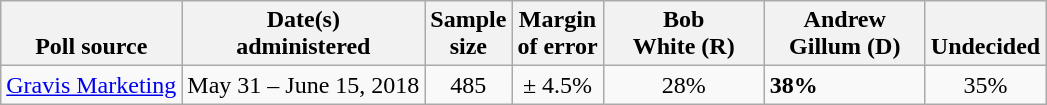<table class="wikitable">
<tr valign=bottom>
<th>Poll source</th>
<th>Date(s)<br>administered</th>
<th>Sample<br>size</th>
<th>Margin<br>of error</th>
<th style="width:100px;">Bob<br>White (R)</th>
<th style="width:100px;">Andrew<br>Gillum (D)</th>
<th>Undecided</th>
</tr>
<tr>
<td><a href='#'>Gravis Marketing</a></td>
<td align=center>May 31 – June 15, 2018</td>
<td align=center>485</td>
<td align=center>± 4.5%</td>
<td align=center>28%</td>
<td><strong>38%</strong></td>
<td align=center>35%</td>
</tr>
</table>
